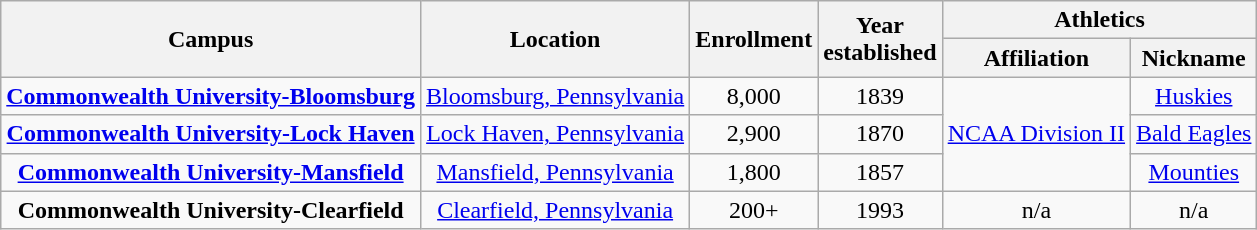<table class="wikitable sortable" style="text-align:center;">
<tr>
<th rowspan="2">Campus</th>
<th rowspan="2">Location</th>
<th rowspan="2">Enrollment</th>
<th rowspan="2">Year<br>established</th>
<th colspan="2">Athletics</th>
</tr>
<tr>
<th>Affiliation</th>
<th>Nickname</th>
</tr>
<tr>
<td><strong><a href='#'>Commonwealth University-Bloomsburg</a></strong></td>
<td><a href='#'>Bloomsburg, Pennsylvania</a></td>
<td>8,000</td>
<td>1839</td>
<td rowspan="3"><a href='#'>NCAA Division II</a><br></td>
<td><a href='#'>Huskies</a><br></td>
</tr>
<tr>
<td><strong><a href='#'>Commonwealth University-Lock Haven</a></strong></td>
<td><a href='#'>Lock Haven, Pennsylvania</a></td>
<td>2,900</td>
<td>1870</td>
<td><a href='#'>Bald Eagles</a><br></td>
</tr>
<tr>
<td><strong><a href='#'>Commonwealth University-Mansfield</a></strong></td>
<td><a href='#'>Mansfield, Pennsylvania</a></td>
<td>1,800</td>
<td>1857</td>
<td><a href='#'>Mounties</a><br></td>
</tr>
<tr>
<td><strong>Commonwealth University-Clearfield</strong></td>
<td><a href='#'>Clearfield, Pennsylvania</a></td>
<td>200+</td>
<td>1993</td>
<td>n/a</td>
<td>n/a</td>
</tr>
</table>
